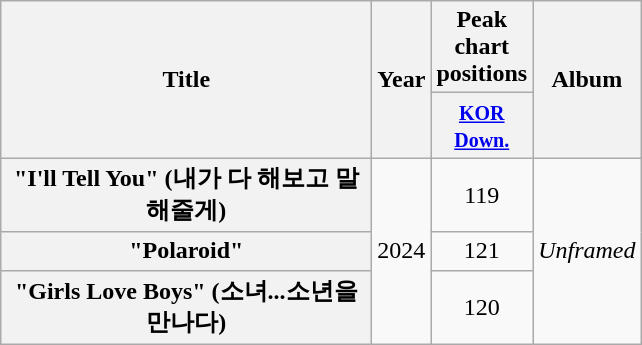<table class="wikitable plainrowheaders" style="text-align:center;" border="1">
<tr>
<th scope="col" rowspan="2" style="width:15em;">Title</th>
<th scope="col" rowspan="2">Year</th>
<th scope="col" colspan="1">Peak chart positions</th>
<th scope="col" rowspan="2">Album</th>
</tr>
<tr>
<th style="width:2.5em;"><small><a href='#'>KOR<br>Down.</a></small><br></th>
</tr>
<tr>
<th scope=row>"I'll Tell You" (내가 다 해보고 말해줄게)</th>
<td rowspan="3">2024</td>
<td>119</td>
<td rowspan="3"><em>Unframed</em></td>
</tr>
<tr>
<th scope=row>"Polaroid"</th>
<td>121</td>
</tr>
<tr>
<th scope=row>"Girls Love Boys" (소녀...소년을 만나다)</th>
<td>120</td>
</tr>
</table>
